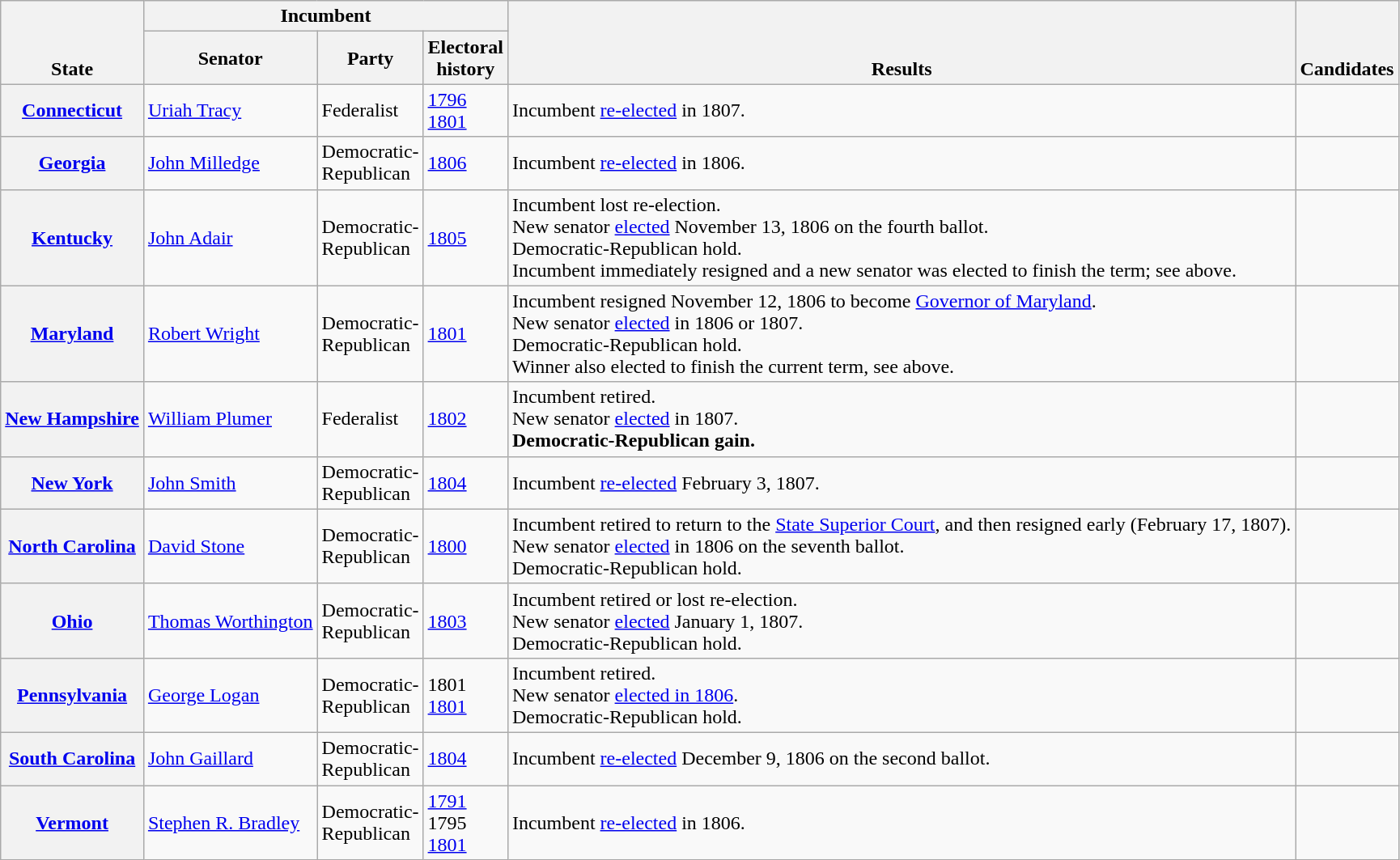<table class=wikitable>
<tr valign=bottom>
<th rowspan=2>State</th>
<th colspan=3>Incumbent</th>
<th rowspan=2>Results</th>
<th rowspan=2>Candidates</th>
</tr>
<tr>
<th>Senator</th>
<th>Party</th>
<th>Electoral<br>history</th>
</tr>
<tr>
<th><a href='#'>Connecticut</a></th>
<td><a href='#'>Uriah Tracy</a></td>
<td>Federalist</td>
<td><a href='#'>1796 </a><br><a href='#'>1801</a></td>
<td>Incumbent <a href='#'>re-elected</a> in 1807.</td>
<td nowrap></td>
</tr>
<tr>
<th><a href='#'>Georgia</a></th>
<td><a href='#'>John Milledge</a></td>
<td>Democratic-<br>Republican</td>
<td><a href='#'>1806 </a></td>
<td>Incumbent <a href='#'>re-elected</a> in 1806.</td>
<td nowrap></td>
</tr>
<tr>
<th><a href='#'>Kentucky</a></th>
<td><a href='#'>John Adair</a></td>
<td>Democratic-<br>Republican</td>
<td><a href='#'>1805 </a></td>
<td>Incumbent lost re-election.<br>New senator <a href='#'>elected</a> November 13, 1806 on the fourth ballot.<br>Democratic-Republican hold.<br>Incumbent immediately resigned and a new senator was elected to finish the term; see above.</td>
<td nowrap></td>
</tr>
<tr>
<th><a href='#'>Maryland</a></th>
<td><a href='#'>Robert Wright</a></td>
<td>Democratic-<br>Republican</td>
<td><a href='#'>1801 </a></td>
<td>Incumbent resigned November 12, 1806 to become <a href='#'>Governor of Maryland</a>.<br>New senator <a href='#'>elected</a> in 1806 or 1807.<br>Democratic-Republican hold.<br>Winner also elected to finish the current term, see above.</td>
<td nowrap></td>
</tr>
<tr>
<th><a href='#'>New Hampshire</a></th>
<td><a href='#'>William Plumer</a></td>
<td>Federalist</td>
<td><a href='#'>1802 </a></td>
<td>Incumbent retired.<br>New senator <a href='#'>elected</a> in 1807.<br><strong>Democratic-Republican gain.</strong></td>
<td nowrap></td>
</tr>
<tr>
<th><a href='#'>New York</a></th>
<td><a href='#'>John Smith</a></td>
<td>Democratic-<br>Republican</td>
<td><a href='#'>1804 </a></td>
<td>Incumbent <a href='#'>re-elected</a> February 3, 1807.</td>
<td nowrap></td>
</tr>
<tr>
<th><a href='#'>North Carolina</a></th>
<td><a href='#'>David Stone</a></td>
<td>Democratic-<br>Republican</td>
<td><a href='#'>1800</a></td>
<td>Incumbent retired to return to the <a href='#'>State Superior Court</a>, and then resigned early (February 17, 1807).<br>New senator <a href='#'>elected</a> in 1806 on the seventh ballot.<br>Democratic-Republican hold.</td>
<td nowrap></td>
</tr>
<tr>
<th><a href='#'>Ohio</a></th>
<td><a href='#'>Thomas Worthington</a></td>
<td>Democratic-<br>Republican</td>
<td><a href='#'>1803</a></td>
<td>Incumbent retired or lost re-election.<br>New senator <a href='#'>elected</a> January 1, 1807.<br>Democratic-Republican hold.</td>
<td nowrap></td>
</tr>
<tr>
<th><a href='#'>Pennsylvania</a></th>
<td><a href='#'>George Logan</a></td>
<td>Democratic-<br>Republican</td>
<td>1801 <br><a href='#'>1801 </a></td>
<td>Incumbent retired.<br>New senator <a href='#'>elected in 1806</a>.<br>Democratic-Republican hold.</td>
<td nowrap></td>
</tr>
<tr>
<th><a href='#'>South Carolina</a></th>
<td><a href='#'>John Gaillard</a></td>
<td>Democratic-<br>Republican</td>
<td><a href='#'>1804 </a></td>
<td>Incumbent <a href='#'>re-elected</a> December 9, 1806 on the second ballot.</td>
<td nowrap></td>
</tr>
<tr>
<th><a href='#'>Vermont</a></th>
<td><a href='#'>Stephen R. Bradley</a></td>
<td>Democratic-<br>Republican</td>
<td><a href='#'>1791</a><br>1795 <br><a href='#'>1801 </a></td>
<td>Incumbent <a href='#'>re-elected</a> in 1806.</td>
<td nowrap></td>
</tr>
</table>
